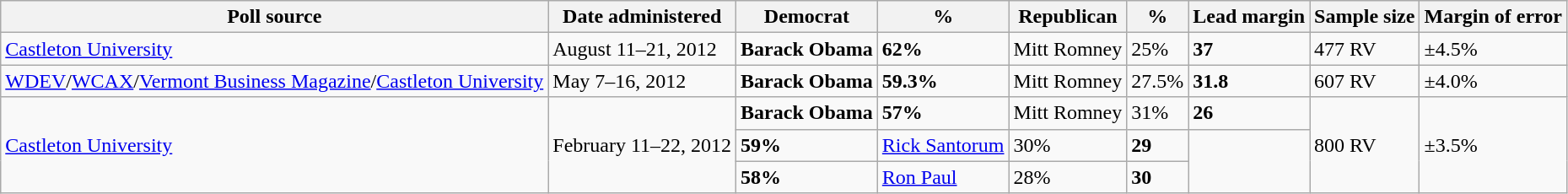<table class="wikitable">
<tr valign=bottom>
<th>Poll source</th>
<th>Date administered</th>
<th>Democrat</th>
<th>%</th>
<th>Republican</th>
<th>%</th>
<th>Lead margin</th>
<th>Sample size</th>
<th>Margin of error</th>
</tr>
<tr>
<td><a href='#'>Castleton University</a></td>
<td>August 11–21, 2012</td>
<td><strong>Barack Obama</strong></td>
<td><strong>62%</strong></td>
<td>Mitt Romney</td>
<td>25%</td>
<td><strong>37</strong></td>
<td>477 RV</td>
<td>±4.5%</td>
</tr>
<tr>
<td><a href='#'>WDEV</a>/<a href='#'>WCAX</a>/<a href='#'>Vermont Business Magazine</a>/<a href='#'>Castleton University</a></td>
<td>May 7–16, 2012</td>
<td><strong>Barack Obama</strong></td>
<td><strong>59.3%</strong></td>
<td>Mitt Romney</td>
<td>27.5%</td>
<td><strong>31.8</strong></td>
<td>607 RV</td>
<td>±4.0%</td>
</tr>
<tr>
<td rowspan=3><a href='#'>Castleton University</a></td>
<td rowspan=3>February 11–22, 2012</td>
<td><strong>Barack Obama</strong></td>
<td><strong>57%</strong></td>
<td>Mitt Romney</td>
<td>31%</td>
<td><strong>26</strong></td>
<td rowspan=3>800 RV</td>
<td rowspan=3>±3.5%</td>
</tr>
<tr>
<td><strong>59%</strong></td>
<td><a href='#'>Rick Santorum</a></td>
<td>30%</td>
<td><strong>29</strong></td>
</tr>
<tr>
<td><strong>58%</strong></td>
<td><a href='#'>Ron Paul</a></td>
<td>28%</td>
<td><strong>30</strong></td>
</tr>
</table>
